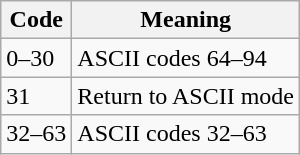<table class="wikitable">
<tr>
<th>Code</th>
<th>Meaning</th>
</tr>
<tr>
<td>0–30</td>
<td>ASCII codes 64–94</td>
</tr>
<tr>
<td>31</td>
<td>Return to ASCII mode</td>
</tr>
<tr>
<td>32–63</td>
<td>ASCII codes 32–63</td>
</tr>
</table>
